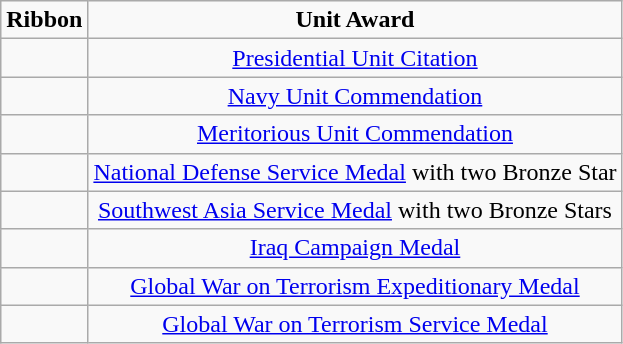<table class="wikitable" style="text-align:center" ; clear: center">
<tr>
<td><strong>Ribbon</strong></td>
<td><strong>Unit Award </strong></td>
</tr>
<tr>
<td></td>
<td><a href='#'>Presidential Unit Citation</a></td>
</tr>
<tr>
<td></td>
<td><a href='#'>Navy Unit Commendation</a></td>
</tr>
<tr>
<td></td>
<td><a href='#'>Meritorious Unit Commendation</a></td>
</tr>
<tr>
<td></td>
<td><a href='#'>National Defense Service Medal</a> with two Bronze Star</td>
</tr>
<tr>
<td></td>
<td><a href='#'>Southwest Asia Service Medal</a> with two Bronze Stars</td>
</tr>
<tr>
<td></td>
<td><a href='#'>Iraq Campaign Medal</a></td>
</tr>
<tr>
<td></td>
<td><a href='#'>Global War on Terrorism Expeditionary Medal</a></td>
</tr>
<tr>
<td></td>
<td><a href='#'>Global War on Terrorism Service Medal</a></td>
</tr>
</table>
